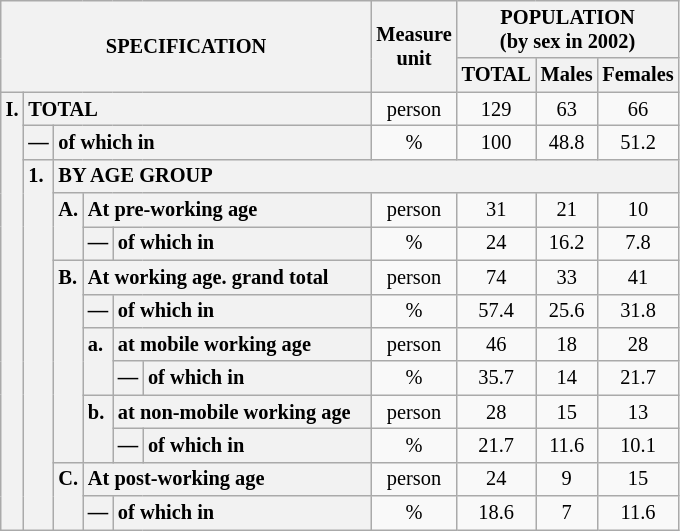<table class="wikitable" style="font-size:85%; text-align:center">
<tr>
<th rowspan="2" colspan="6">SPECIFICATION</th>
<th rowspan="2">Measure<br> unit</th>
<th colspan="3" rowspan="1">POPULATION<br> (by sex in 2002)</th>
</tr>
<tr>
<th>TOTAL</th>
<th>Males</th>
<th>Females</th>
</tr>
<tr>
<th style="text-align:left" valign="top" rowspan="13">I.</th>
<th style="text-align:left" colspan="5">TOTAL</th>
<td>person</td>
<td>129</td>
<td>63</td>
<td>66</td>
</tr>
<tr>
<th style="text-align:left" valign="top">—</th>
<th style="text-align:left" colspan="4">of which in</th>
<td>%</td>
<td>100</td>
<td>48.8</td>
<td>51.2</td>
</tr>
<tr>
<th style="text-align:left" valign="top" rowspan="11">1.</th>
<th style="text-align:left" colspan="19">BY AGE GROUP</th>
</tr>
<tr>
<th style="text-align:left" valign="top" rowspan="2">A.</th>
<th style="text-align:left" colspan="3">At pre-working age</th>
<td>person</td>
<td>31</td>
<td>21</td>
<td>10</td>
</tr>
<tr>
<th style="text-align:left" valign="top">—</th>
<th style="text-align:left" valign="top" colspan="2">of which in</th>
<td>%</td>
<td>24</td>
<td>16.2</td>
<td>7.8</td>
</tr>
<tr>
<th style="text-align:left" valign="top" rowspan="6">B.</th>
<th style="text-align:left" colspan="3">At working age. grand total</th>
<td>person</td>
<td>74</td>
<td>33</td>
<td>41</td>
</tr>
<tr>
<th style="text-align:left" valign="top">—</th>
<th style="text-align:left" valign="top" colspan="2">of which in</th>
<td>%</td>
<td>57.4</td>
<td>25.6</td>
<td>31.8</td>
</tr>
<tr>
<th style="text-align:left" valign="top" rowspan="2">a.</th>
<th style="text-align:left" colspan="2">at mobile working age</th>
<td>person</td>
<td>46</td>
<td>18</td>
<td>28</td>
</tr>
<tr>
<th style="text-align:left" valign="top">—</th>
<th style="text-align:left" valign="top" colspan="1">of which in                        </th>
<td>%</td>
<td>35.7</td>
<td>14</td>
<td>21.7</td>
</tr>
<tr>
<th style="text-align:left" valign="top" rowspan="2">b.</th>
<th style="text-align:left" colspan="2">at non-mobile working age</th>
<td>person</td>
<td>28</td>
<td>15</td>
<td>13</td>
</tr>
<tr>
<th style="text-align:left" valign="top">—</th>
<th style="text-align:left" valign="top" colspan="1">of which in                        </th>
<td>%</td>
<td>21.7</td>
<td>11.6</td>
<td>10.1</td>
</tr>
<tr>
<th style="text-align:left" valign="top" rowspan="2">C.</th>
<th style="text-align:left" colspan="3">At post-working age</th>
<td>person</td>
<td>24</td>
<td>9</td>
<td>15</td>
</tr>
<tr>
<th style="text-align:left" valign="top">—</th>
<th style="text-align:left" valign="top" colspan="2">of which in</th>
<td>%</td>
<td>18.6</td>
<td>7</td>
<td>11.6</td>
</tr>
</table>
